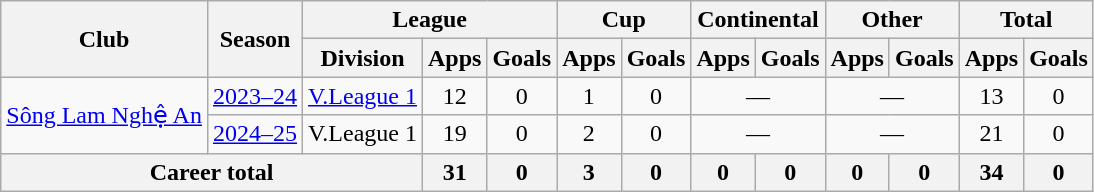<table class="wikitable" style="text-align:center">
<tr>
<th rowspan="2">Club</th>
<th rowspan="2">Season</th>
<th colspan="3">League</th>
<th colspan="2">Cup</th>
<th colspan="2">Continental</th>
<th colspan="2">Other</th>
<th colspan="2">Total</th>
</tr>
<tr>
<th>Division</th>
<th>Apps</th>
<th>Goals</th>
<th>Apps</th>
<th>Goals</th>
<th>Apps</th>
<th>Goals</th>
<th>Apps</th>
<th>Goals</th>
<th>Apps</th>
<th>Goals</th>
</tr>
<tr>
<td rowspan="2"><a href='#'>Sông Lam Nghệ An</a></td>
<td><a href='#'>2023–24</a></td>
<td><a href='#'>V.League 1</a></td>
<td>12</td>
<td>0</td>
<td>1</td>
<td>0</td>
<td colspan="2">—</td>
<td colspan="2">—</td>
<td>13</td>
<td>0</td>
</tr>
<tr>
<td><a href='#'>2024–25</a></td>
<td>V.League 1</td>
<td>19</td>
<td>0</td>
<td>2</td>
<td>0</td>
<td colspan="2">—</td>
<td colspan="2">—</td>
<td>21</td>
<td>0</td>
</tr>
<tr>
<th colspan="3">Career total</th>
<th>31</th>
<th>0</th>
<th>3</th>
<th>0</th>
<th>0</th>
<th>0</th>
<th>0</th>
<th>0</th>
<th>34</th>
<th>0</th>
</tr>
</table>
